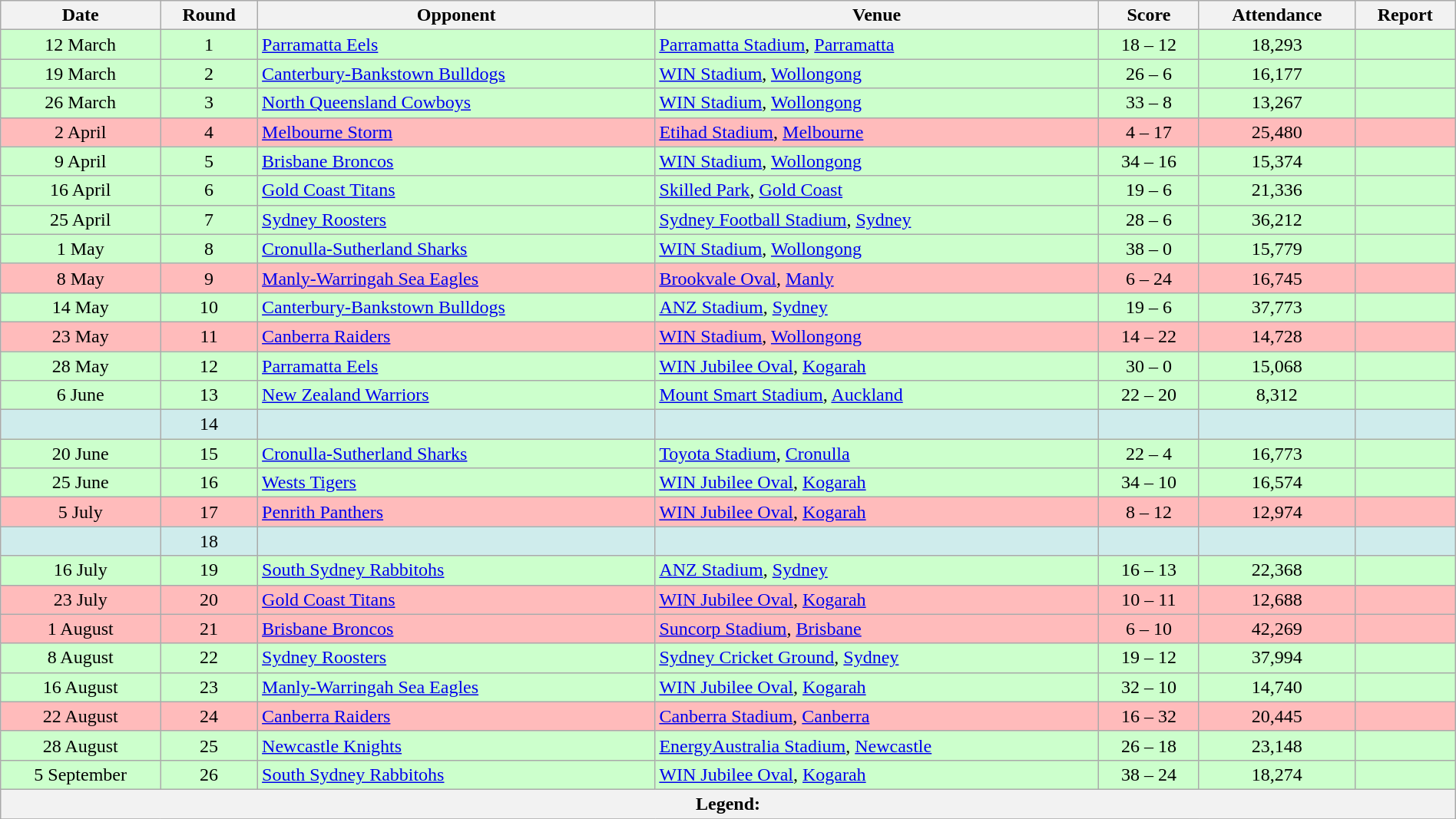<table class="wikitable" style="font-size:100%;" width="100%">
<tr>
<th>Date</th>
<th>Round</th>
<th>Opponent</th>
<th>Venue</th>
<th>Score</th>
<th>Attendance</th>
<th>Report</th>
</tr>
<tr bgcolor=#CCFFCC>
<td style="text-align:center;">12 March</td>
<td style="text-align:center;">1</td>
<td> <a href='#'>Parramatta Eels</a></td>
<td><a href='#'>Parramatta Stadium</a>, <a href='#'>Parramatta</a></td>
<td style="text-align:center;">18 – 12</td>
<td style="text-align:center;">18,293</td>
<td style="text-align:center;"></td>
</tr>
<tr bgcolor=#CCFFCC>
<td style="text-align:center;">19 March</td>
<td style="text-align:center;">2</td>
<td> <a href='#'>Canterbury-Bankstown Bulldogs</a></td>
<td><a href='#'>WIN Stadium</a>, <a href='#'>Wollongong</a></td>
<td style="text-align:center;">26 – 6</td>
<td style="text-align:center;">16,177</td>
<td style="text-align:center;"></td>
</tr>
<tr bgcolor=#CCFFCC>
<td style="text-align:center;">26 March</td>
<td style="text-align:center;">3</td>
<td> <a href='#'>North Queensland Cowboys</a></td>
<td><a href='#'>WIN Stadium</a>, <a href='#'>Wollongong</a></td>
<td style="text-align:center;">33 – 8</td>
<td style="text-align:center;">13,267</td>
<td style="text-align:center;"></td>
</tr>
<tr bgcolor=#FFBBBB>
<td style="text-align:center;">2 April</td>
<td style="text-align:center;">4</td>
<td> <a href='#'>Melbourne Storm</a></td>
<td><a href='#'>Etihad Stadium</a>, <a href='#'>Melbourne</a></td>
<td style="text-align:center;">4 – 17</td>
<td style="text-align:center;">25,480</td>
<td style="text-align:center;"></td>
</tr>
<tr bgcolor=#CCFFCC>
<td style="text-align:center;">9 April</td>
<td style="text-align:center;">5</td>
<td> <a href='#'>Brisbane Broncos</a></td>
<td><a href='#'>WIN Stadium</a>, <a href='#'>Wollongong</a></td>
<td style="text-align:center;">34 – 16</td>
<td style="text-align:center;">15,374</td>
<td style="text-align:center;"></td>
</tr>
<tr bgcolor=#CCFFCC>
<td style="text-align:center;">16 April</td>
<td style="text-align:center;">6</td>
<td> <a href='#'>Gold Coast Titans</a></td>
<td><a href='#'>Skilled Park</a>, <a href='#'>Gold Coast</a></td>
<td style="text-align:center;">19 – 6</td>
<td style="text-align:center;">21,336</td>
<td style="text-align:center;"></td>
</tr>
<tr bgcolor=#CCFFCC>
<td style="text-align:center;">25 April</td>
<td style="text-align:center;">7</td>
<td> <a href='#'>Sydney Roosters</a></td>
<td><a href='#'>Sydney Football Stadium</a>, <a href='#'>Sydney</a></td>
<td style="text-align:center;">28 – 6</td>
<td style="text-align:center;">36,212</td>
<td style="text-align:center;"></td>
</tr>
<tr bgcolor=#CCFFCC>
<td style="text-align:center;">1 May</td>
<td style="text-align:center;">8</td>
<td> <a href='#'>Cronulla-Sutherland Sharks</a></td>
<td><a href='#'>WIN Stadium</a>, <a href='#'>Wollongong</a></td>
<td style="text-align:center;">38 – 0</td>
<td style="text-align:center;">15,779</td>
<td style="text-align:center;"></td>
</tr>
<tr bgcolor=#FFBBBB>
<td style="text-align:center;">8 May</td>
<td style="text-align:center;">9</td>
<td> <a href='#'>Manly-Warringah Sea Eagles</a></td>
<td><a href='#'>Brookvale Oval</a>, <a href='#'>Manly</a></td>
<td style="text-align:center;">6 – 24</td>
<td style="text-align:center;">16,745</td>
<td style="text-align:center;"></td>
</tr>
<tr bgcolor=#CCFFCC>
<td style="text-align:center;">14 May</td>
<td style="text-align:center;">10</td>
<td> <a href='#'>Canterbury-Bankstown Bulldogs</a></td>
<td><a href='#'>ANZ Stadium</a>, <a href='#'>Sydney</a></td>
<td style="text-align:center;">19 – 6</td>
<td style="text-align:center;">37,773</td>
<td style="text-align:center;"></td>
</tr>
<tr bgcolor="#FFBBBB">
<td style="text-align:center;">23 May</td>
<td style="text-align:center;">11</td>
<td> <a href='#'>Canberra Raiders</a></td>
<td><a href='#'>WIN Stadium</a>, <a href='#'>Wollongong</a></td>
<td style="text-align:center;">14 – 22</td>
<td style="text-align:center;">14,728</td>
<td style="text-align:center;"></td>
</tr>
<tr bgcolor=#CCFFCC>
<td style="text-align:center;">28 May</td>
<td style="text-align:center;">12</td>
<td> <a href='#'>Parramatta Eels</a></td>
<td><a href='#'>WIN Jubilee Oval</a>, <a href='#'>Kogarah</a></td>
<td style="text-align:center;">30 – 0</td>
<td style="text-align:center;">15,068</td>
<td style="text-align:center;"></td>
</tr>
<tr bgcolor=#CCFFCC>
<td style="text-align:center;">6 June</td>
<td style="text-align:center;">13</td>
<td> <a href='#'>New Zealand Warriors</a></td>
<td><a href='#'>Mount Smart Stadium</a>, <a href='#'>Auckland</a></td>
<td style="text-align:center;">22 – 20</td>
<td style="text-align:center;">8,312</td>
<td style="text-align:center;"></td>
</tr>
<tr bgcolor="#cfecec">
<td></td>
<td style="text-align:center;">14</td>
<td></td>
<td></td>
<td></td>
<td></td>
<td></td>
</tr>
<tr bgcolor=#CCFFCC>
<td style="text-align:center;">20 June</td>
<td style="text-align:center;">15</td>
<td> <a href='#'>Cronulla-Sutherland Sharks</a></td>
<td><a href='#'>Toyota Stadium</a>, <a href='#'>Cronulla</a></td>
<td style="text-align:center;">22 – 4</td>
<td style="text-align:center;">16,773</td>
<td style="text-align:center;"></td>
</tr>
<tr bgcolor=#CCFFCC>
<td style="text-align:center;">25 June</td>
<td style="text-align:center;">16</td>
<td> <a href='#'>Wests Tigers</a></td>
<td><a href='#'>WIN Jubilee Oval</a>, <a href='#'>Kogarah</a></td>
<td style="text-align:center;">34 – 10</td>
<td style="text-align:center;">16,574</td>
<td style="text-align:center;"></td>
</tr>
<tr bgcolor="#FFBBBB">
<td style="text-align:center;">5 July</td>
<td style="text-align:center;">17</td>
<td> <a href='#'>Penrith Panthers</a></td>
<td><a href='#'>WIN Jubilee Oval</a>, <a href='#'>Kogarah</a></td>
<td style="text-align:center;">8 – 12</td>
<td style="text-align:center;">12,974</td>
<td style="text-align:center;"></td>
</tr>
<tr bgcolor="#cfecec">
<td></td>
<td style="text-align:center;">18</td>
<td></td>
<td></td>
<td></td>
<td></td>
<td></td>
</tr>
<tr bgcolor=#CCFFCC>
<td style="text-align:center;">16 July</td>
<td style="text-align:center;">19</td>
<td> <a href='#'>South Sydney Rabbitohs</a></td>
<td><a href='#'>ANZ Stadium</a>, <a href='#'>Sydney</a></td>
<td style="text-align:center;">16 – 13</td>
<td style="text-align:center;">22,368</td>
<td style="text-align:center;"></td>
</tr>
<tr bgcolor="#FFBBBB">
<td style="text-align:center;">23 July</td>
<td style="text-align:center;">20</td>
<td> <a href='#'>Gold Coast Titans</a></td>
<td><a href='#'>WIN Jubilee Oval</a>, <a href='#'>Kogarah</a></td>
<td style="text-align:center;">10 – 11</td>
<td style="text-align:center;">12,688</td>
<td style="text-align:center;"></td>
</tr>
<tr bgcolor="#FFBBBB">
<td style="text-align:center;">1 August</td>
<td style="text-align:center;">21</td>
<td> <a href='#'>Brisbane Broncos</a></td>
<td><a href='#'>Suncorp Stadium</a>, <a href='#'>Brisbane</a></td>
<td style="text-align:center;">6 – 10</td>
<td style="text-align:center;">42,269</td>
<td style="text-align:center;"></td>
</tr>
<tr bgcolor=#CCFFCC>
<td style="text-align:center;">8 August</td>
<td style="text-align:center;">22</td>
<td> <a href='#'>Sydney Roosters</a></td>
<td><a href='#'>Sydney Cricket Ground</a>, <a href='#'>Sydney</a></td>
<td style="text-align:center;">19 – 12</td>
<td style="text-align:center;">37,994</td>
<td style="text-align:center;"></td>
</tr>
<tr bgcolor=#CCFFCC>
<td style="text-align:center;">16 August</td>
<td style="text-align:center;">23</td>
<td> <a href='#'>Manly-Warringah Sea Eagles</a></td>
<td><a href='#'>WIN Jubilee Oval</a>, <a href='#'>Kogarah</a></td>
<td style="text-align:center;">32 – 10</td>
<td style="text-align:center;">14,740</td>
<td style="text-align:center;"></td>
</tr>
<tr bgcolor="#FFBBBB">
<td style="text-align:center;">22 August</td>
<td style="text-align:center;">24</td>
<td> <a href='#'>Canberra Raiders</a></td>
<td><a href='#'>Canberra Stadium</a>, <a href='#'>Canberra</a></td>
<td style="text-align:center;">16 – 32</td>
<td style="text-align:center;">20,445</td>
<td style="text-align:center;"></td>
</tr>
<tr bgcolor=#CCFFCC>
<td style="text-align:center;">28 August</td>
<td style="text-align:center;">25</td>
<td> <a href='#'>Newcastle Knights</a></td>
<td><a href='#'>EnergyAustralia Stadium</a>, <a href='#'>Newcastle</a></td>
<td style="text-align:center;">26 – 18</td>
<td style="text-align:center;">23,148</td>
<td style="text-align:center;"></td>
</tr>
<tr bgcolor=#CCFFCC>
<td style="text-align:center;">5 September</td>
<td style="text-align:center;">26</td>
<td> <a href='#'>South Sydney Rabbitohs</a></td>
<td><a href='#'>WIN Jubilee Oval</a>, <a href='#'>Kogarah</a></td>
<td style="text-align:center;">38 – 24</td>
<td style="text-align:center;">18,274</td>
<td style="text-align:center;"></td>
</tr>
<tr>
<th colspan="11"><strong>Legend</strong>:    </th>
</tr>
<tr>
</tr>
</table>
